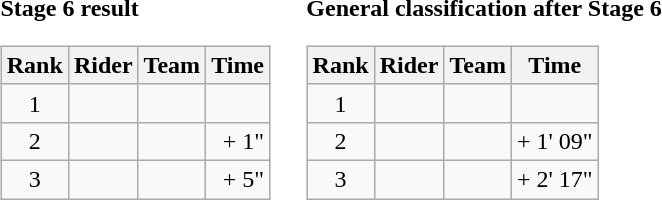<table>
<tr>
<td><strong>Stage 6 result</strong><br><table class="wikitable">
<tr>
<th scope="col">Rank</th>
<th scope="col">Rider</th>
<th scope="col">Team</th>
<th scope="col">Time</th>
</tr>
<tr>
<td style="text-align:center;">1</td>
<td></td>
<td></td>
<td style="text-align:right;"></td>
</tr>
<tr>
<td style="text-align:center;">2</td>
<td></td>
<td></td>
<td style="text-align:right;">+ 1"</td>
</tr>
<tr>
<td style="text-align:center;">3</td>
<td></td>
<td></td>
<td style="text-align:right;">+ 5"</td>
</tr>
</table>
</td>
<td></td>
<td><strong>General classification after Stage 6</strong><br><table class="wikitable">
<tr>
<th scope="col">Rank</th>
<th scope="col">Rider</th>
<th scope="col">Team</th>
<th scope="col">Time</th>
</tr>
<tr>
<td style="text-align:center;">1</td>
<td></td>
<td></td>
<td style="text-align:right;"></td>
</tr>
<tr>
<td style="text-align:center;">2</td>
<td></td>
<td></td>
<td style="text-align:right;">+ 1' 09"</td>
</tr>
<tr>
<td style="text-align:center;">3</td>
<td></td>
<td></td>
<td style="text-align:right;">+ 2' 17"</td>
</tr>
</table>
</td>
</tr>
</table>
